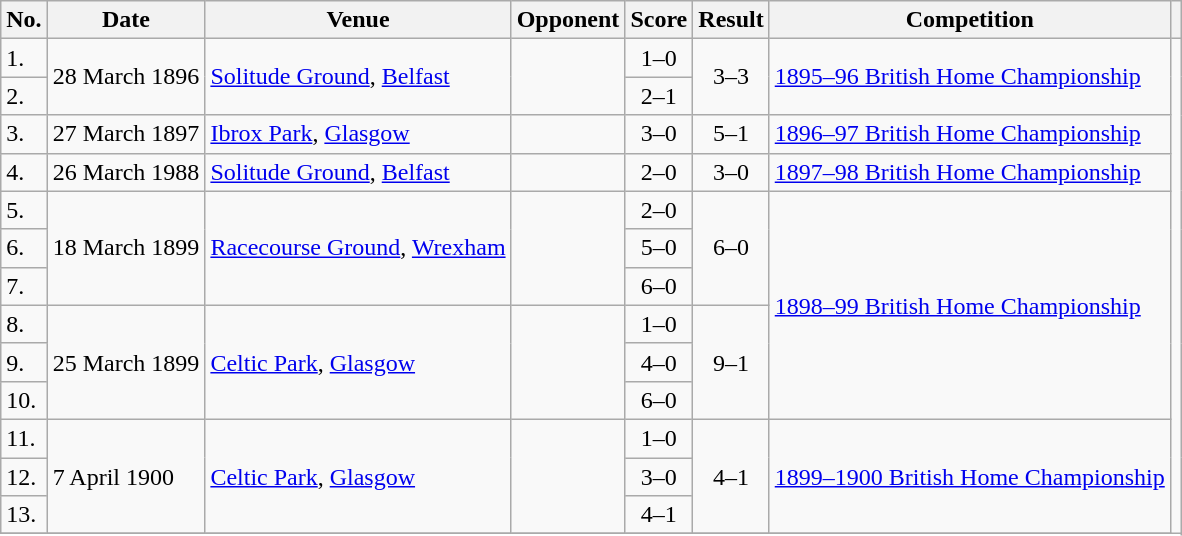<table class="wikitable sortable">
<tr>
<th scope="col">No.</th>
<th scope="col">Date</th>
<th scope="col">Venue</th>
<th scope="col">Opponent</th>
<th scope="col">Score</th>
<th scope="col">Result</th>
<th scope="col">Competition</th>
<th scope="col" class="unsortable"></th>
</tr>
<tr>
<td>1.</td>
<td rowspan="2">28 March 1896</td>
<td rowspan="2"><a href='#'>Solitude Ground</a>, <a href='#'>Belfast</a></td>
<td rowspan="2"></td>
<td align=center>1–0</td>
<td rowspan="2" align=center>3–3</td>
<td rowspan="2"><a href='#'>1895–96 British Home Championship</a></td>
</tr>
<tr>
<td>2.</td>
<td align=center>2–1</td>
</tr>
<tr>
<td>3.</td>
<td>27 March 1897</td>
<td><a href='#'>Ibrox Park</a>, <a href='#'>Glasgow</a></td>
<td></td>
<td align=center>3–0</td>
<td align=center>5–1</td>
<td><a href='#'>1896–97 British Home Championship</a></td>
</tr>
<tr>
<td>4.</td>
<td>26 March 1988</td>
<td><a href='#'>Solitude Ground</a>, <a href='#'>Belfast</a></td>
<td></td>
<td align=center>2–0</td>
<td align=center>3–0</td>
<td><a href='#'>1897–98 British Home Championship</a></td>
</tr>
<tr>
<td>5.</td>
<td rowspan="3">18 March 1899</td>
<td rowspan="3"><a href='#'>Racecourse Ground</a>, <a href='#'>Wrexham</a></td>
<td rowspan="3"></td>
<td align=center>2–0</td>
<td rowspan="3" align=center>6–0</td>
<td rowspan="6"><a href='#'>1898–99 British Home Championship</a></td>
</tr>
<tr>
<td>6.</td>
<td align=center>5–0</td>
</tr>
<tr>
<td>7.</td>
<td align=center>6–0</td>
</tr>
<tr>
<td>8.</td>
<td rowspan="3">25 March 1899</td>
<td rowspan="3"><a href='#'>Celtic Park</a>, <a href='#'>Glasgow</a></td>
<td rowspan="3"></td>
<td align=center>1–0</td>
<td rowspan="3" align=center>9–1</td>
</tr>
<tr>
<td>9.</td>
<td align=center>4–0</td>
</tr>
<tr>
<td>10.</td>
<td align=center>6–0</td>
</tr>
<tr>
<td>11.</td>
<td rowspan="3">7 April 1900</td>
<td rowspan="3"><a href='#'>Celtic Park</a>, <a href='#'>Glasgow</a></td>
<td rowspan="3"></td>
<td align=center>1–0</td>
<td rowspan="3" align=center>4–1</td>
<td rowspan="3"><a href='#'>1899–1900 British Home Championship</a></td>
</tr>
<tr>
<td>12.</td>
<td align=center>3–0</td>
</tr>
<tr>
<td>13.</td>
<td align=center>4–1</td>
</tr>
<tr>
</tr>
</table>
